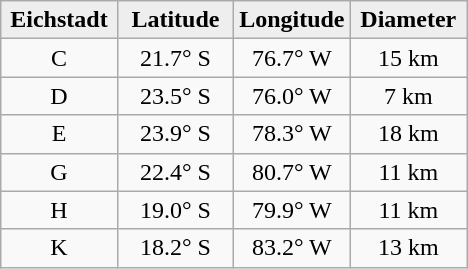<table class="wikitable">
<tr>
<th width="25%" style="background:#eeeeee;">Eichstadt</th>
<th width="25%" style="background:#eeeeee;">Latitude</th>
<th width="25%" style="background:#eeeeee;">Longitude</th>
<th width="25%" style="background:#eeeeee;">Diameter</th>
</tr>
<tr>
<td align="center">C</td>
<td align="center">21.7° S</td>
<td align="center">76.7° W</td>
<td align="center">15 km</td>
</tr>
<tr>
<td align="center">D</td>
<td align="center">23.5° S</td>
<td align="center">76.0° W</td>
<td align="center">7 km</td>
</tr>
<tr>
<td align="center">E</td>
<td align="center">23.9° S</td>
<td align="center">78.3° W</td>
<td align="center">18 km</td>
</tr>
<tr>
<td align="center">G</td>
<td align="center">22.4° S</td>
<td align="center">80.7° W</td>
<td align="center">11 km</td>
</tr>
<tr>
<td align="center">H</td>
<td align="center">19.0° S</td>
<td align="center">79.9° W</td>
<td align="center">11 km</td>
</tr>
<tr>
<td align="center">K</td>
<td align="center">18.2° S</td>
<td align="center">83.2° W</td>
<td align="center">13 km</td>
</tr>
</table>
